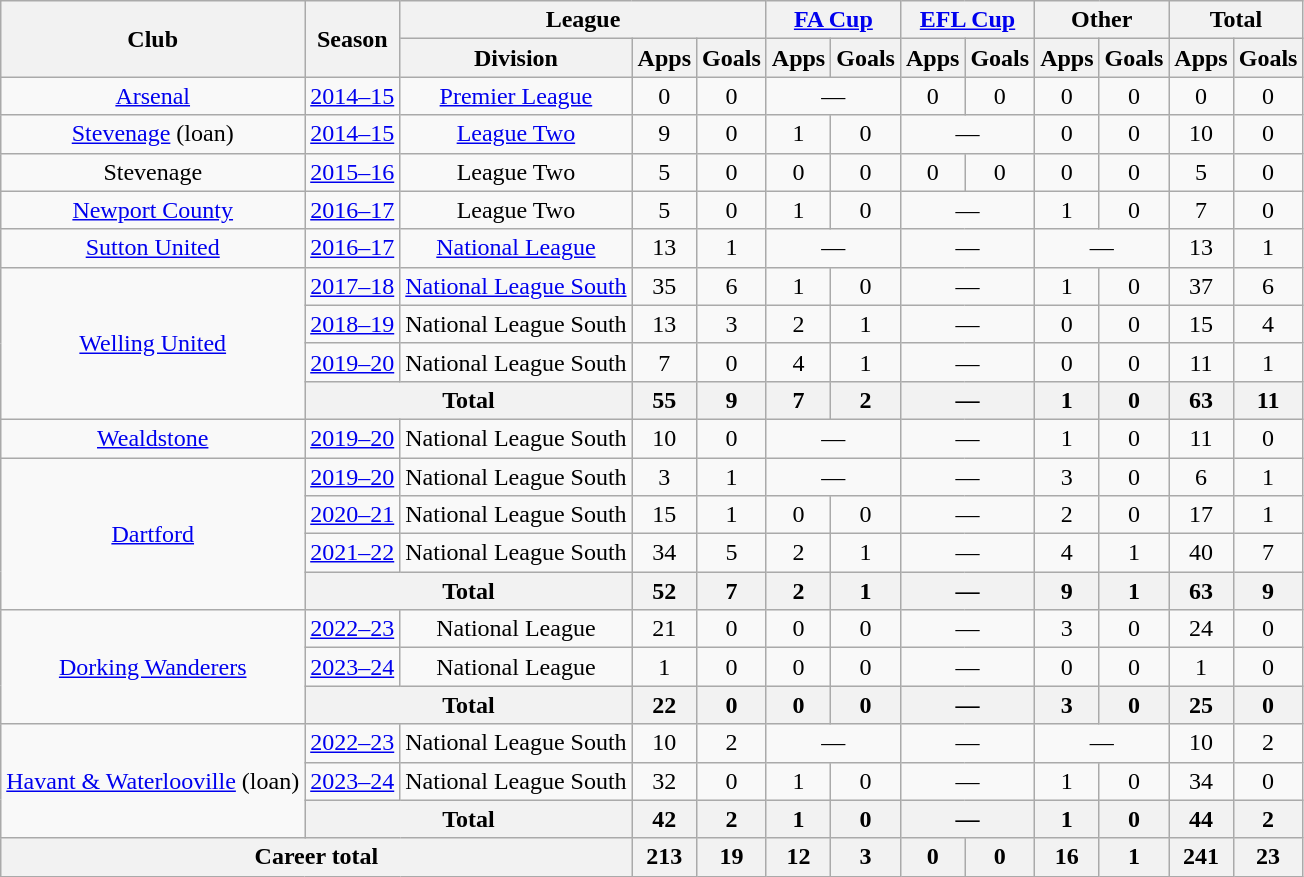<table class="wikitable" style="text-align:center">
<tr>
<th rowspan="2">Club</th>
<th rowspan="2">Season</th>
<th colspan="3">League</th>
<th colspan="2"><a href='#'>FA Cup</a></th>
<th colspan="2"><a href='#'>EFL Cup</a></th>
<th colspan="2">Other</th>
<th colspan="2">Total</th>
</tr>
<tr>
<th>Division</th>
<th>Apps</th>
<th>Goals</th>
<th>Apps</th>
<th>Goals</th>
<th>Apps</th>
<th>Goals</th>
<th>Apps</th>
<th>Goals</th>
<th>Apps</th>
<th>Goals</th>
</tr>
<tr>
<td><a href='#'>Arsenal</a></td>
<td><a href='#'>2014–15</a></td>
<td><a href='#'>Premier League</a></td>
<td>0</td>
<td>0</td>
<td colspan="2">—</td>
<td>0</td>
<td>0</td>
<td>0</td>
<td>0</td>
<td>0</td>
<td>0</td>
</tr>
<tr>
<td><a href='#'>Stevenage</a> (loan)</td>
<td><a href='#'>2014–15</a></td>
<td><a href='#'>League Two</a></td>
<td>9</td>
<td>0</td>
<td>1</td>
<td>0</td>
<td colspan="2">—</td>
<td>0</td>
<td>0</td>
<td>10</td>
<td>0</td>
</tr>
<tr>
<td>Stevenage</td>
<td><a href='#'>2015–16</a></td>
<td>League Two</td>
<td>5</td>
<td>0</td>
<td>0</td>
<td>0</td>
<td>0</td>
<td>0</td>
<td>0</td>
<td>0</td>
<td>5</td>
<td>0</td>
</tr>
<tr>
<td><a href='#'>Newport County</a></td>
<td><a href='#'>2016–17</a></td>
<td>League Two</td>
<td>5</td>
<td>0</td>
<td>1</td>
<td>0</td>
<td colspan="2">—</td>
<td>1</td>
<td>0</td>
<td>7</td>
<td>0</td>
</tr>
<tr>
<td><a href='#'>Sutton United</a></td>
<td><a href='#'>2016–17</a></td>
<td><a href='#'>National League</a></td>
<td>13</td>
<td>1</td>
<td colspan="2">—</td>
<td colspan="2">—</td>
<td colspan="2">—</td>
<td>13</td>
<td>1</td>
</tr>
<tr>
<td rowspan="4"><a href='#'>Welling United</a></td>
<td><a href='#'>2017–18</a></td>
<td><a href='#'>National League South</a></td>
<td>35</td>
<td>6</td>
<td>1</td>
<td>0</td>
<td colspan="2">—</td>
<td>1</td>
<td>0</td>
<td>37</td>
<td>6</td>
</tr>
<tr>
<td><a href='#'>2018–19</a></td>
<td>National League South</td>
<td>13</td>
<td>3</td>
<td>2</td>
<td>1</td>
<td colspan="2">—</td>
<td>0</td>
<td>0</td>
<td>15</td>
<td>4</td>
</tr>
<tr>
<td><a href='#'>2019–20</a></td>
<td>National League South</td>
<td>7</td>
<td>0</td>
<td>4</td>
<td>1</td>
<td colspan="2">—</td>
<td>0</td>
<td>0</td>
<td>11</td>
<td>1</td>
</tr>
<tr>
<th colspan=2>Total</th>
<th>55</th>
<th>9</th>
<th>7</th>
<th>2</th>
<th colspan="2">—</th>
<th>1</th>
<th>0</th>
<th>63</th>
<th>11</th>
</tr>
<tr>
<td><a href='#'>Wealdstone</a></td>
<td><a href='#'>2019–20</a></td>
<td>National League South</td>
<td>10</td>
<td>0</td>
<td colspan="2">—</td>
<td colspan="2">—</td>
<td>1</td>
<td>0</td>
<td>11</td>
<td>0</td>
</tr>
<tr>
<td rowspan="4"><a href='#'>Dartford</a></td>
<td><a href='#'>2019–20</a></td>
<td>National League South</td>
<td>3</td>
<td>1</td>
<td colspan="2">—</td>
<td colspan="2">—</td>
<td>3</td>
<td>0</td>
<td>6</td>
<td>1</td>
</tr>
<tr>
<td><a href='#'>2020–21</a></td>
<td>National League South</td>
<td>15</td>
<td>1</td>
<td>0</td>
<td>0</td>
<td colspan="2">—</td>
<td>2</td>
<td>0</td>
<td>17</td>
<td>1</td>
</tr>
<tr>
<td><a href='#'>2021–22</a></td>
<td>National League South</td>
<td>34</td>
<td>5</td>
<td>2</td>
<td>1</td>
<td colspan="2">—</td>
<td>4</td>
<td>1</td>
<td>40</td>
<td>7</td>
</tr>
<tr>
<th colspan=2>Total</th>
<th>52</th>
<th>7</th>
<th>2</th>
<th>1</th>
<th colspan="2">—</th>
<th>9</th>
<th>1</th>
<th>63</th>
<th>9</th>
</tr>
<tr>
<td rowspan="3"><a href='#'>Dorking Wanderers</a></td>
<td><a href='#'>2022–23</a></td>
<td>National League</td>
<td>21</td>
<td>0</td>
<td>0</td>
<td>0</td>
<td colspan="2">—</td>
<td>3</td>
<td>0</td>
<td>24</td>
<td>0</td>
</tr>
<tr>
<td><a href='#'>2023–24</a></td>
<td>National League</td>
<td>1</td>
<td>0</td>
<td>0</td>
<td>0</td>
<td colspan="2">—</td>
<td>0</td>
<td>0</td>
<td>1</td>
<td>0</td>
</tr>
<tr>
<th colspan=2>Total</th>
<th>22</th>
<th>0</th>
<th>0</th>
<th>0</th>
<th colspan="2">—</th>
<th>3</th>
<th>0</th>
<th>25</th>
<th>0</th>
</tr>
<tr>
<td rowspan="3"><a href='#'>Havant & Waterlooville</a> (loan)</td>
<td><a href='#'>2022–23</a></td>
<td>National League South</td>
<td>10</td>
<td>2</td>
<td colspan="2">—</td>
<td colspan="2">—</td>
<td colspan="2">—</td>
<td>10</td>
<td>2</td>
</tr>
<tr>
<td><a href='#'>2023–24</a></td>
<td>National League South</td>
<td>32</td>
<td>0</td>
<td>1</td>
<td>0</td>
<td colspan="2">—</td>
<td>1</td>
<td>0</td>
<td>34</td>
<td>0</td>
</tr>
<tr>
<th colspan=2>Total</th>
<th>42</th>
<th>2</th>
<th>1</th>
<th>0</th>
<th colspan="2">—</th>
<th>1</th>
<th>0</th>
<th>44</th>
<th>2</th>
</tr>
<tr>
<th colspan=3>Career total</th>
<th>213</th>
<th>19</th>
<th>12</th>
<th>3</th>
<th>0</th>
<th>0</th>
<th>16</th>
<th>1</th>
<th>241</th>
<th>23</th>
</tr>
</table>
